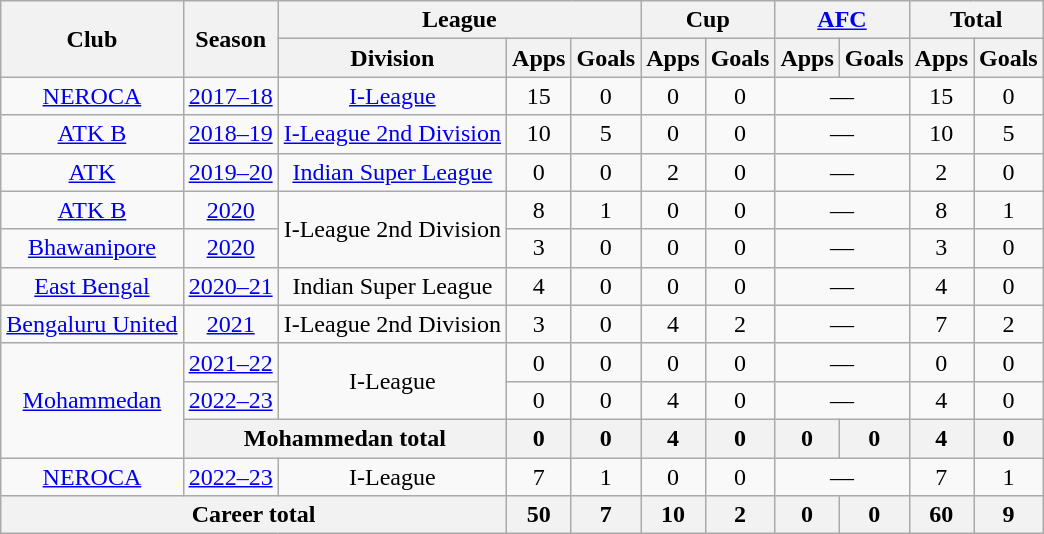<table class="wikitable" style="text-align: center;">
<tr>
<th rowspan="2">Club</th>
<th rowspan="2">Season</th>
<th colspan="3">League</th>
<th colspan="2">Cup</th>
<th colspan="2"><a href='#'>AFC</a></th>
<th colspan="2">Total</th>
</tr>
<tr>
<th>Division</th>
<th>Apps</th>
<th>Goals</th>
<th>Apps</th>
<th>Goals</th>
<th>Apps</th>
<th>Goals</th>
<th>Apps</th>
<th>Goals</th>
</tr>
<tr>
<td rowspan="1"><a href='#'>NEROCA</a></td>
<td><a href='#'>2017–18</a></td>
<td rowspan="1"><a href='#'>I-League</a></td>
<td>15</td>
<td>0</td>
<td>0</td>
<td>0</td>
<td colspan="2">—</td>
<td>15</td>
<td>0</td>
</tr>
<tr>
<td rowspan="1"><a href='#'>ATK B</a></td>
<td><a href='#'>2018–19</a></td>
<td rowspan="1"><a href='#'>I-League 2nd Division</a></td>
<td>10</td>
<td>5</td>
<td>0</td>
<td>0</td>
<td colspan="2">—</td>
<td>10</td>
<td>5</td>
</tr>
<tr>
<td rowspan="1"><a href='#'>ATK</a></td>
<td><a href='#'>2019–20</a></td>
<td rowspan="1"><a href='#'>Indian Super League</a></td>
<td>0</td>
<td>0</td>
<td>2</td>
<td>0</td>
<td colspan="2">—</td>
<td>2</td>
<td>0</td>
</tr>
<tr>
<td rowspan="1"><a href='#'>ATK B</a></td>
<td><a href='#'>2020</a></td>
<td rowspan="2">I-League 2nd Division</td>
<td>8</td>
<td>1</td>
<td>0</td>
<td>0</td>
<td colspan="2">—</td>
<td>8</td>
<td>1</td>
</tr>
<tr>
<td rowspan="1"><a href='#'>Bhawanipore</a></td>
<td><a href='#'>2020</a></td>
<td>3</td>
<td>0</td>
<td>0</td>
<td>0</td>
<td colspan="2">—</td>
<td>3</td>
<td>0</td>
</tr>
<tr>
<td rowspan="1"><a href='#'>East Bengal</a></td>
<td><a href='#'>2020–21</a></td>
<td rowspan="1">Indian Super League</td>
<td>4</td>
<td>0</td>
<td>0</td>
<td>0</td>
<td colspan="2">—</td>
<td>4</td>
<td>0</td>
</tr>
<tr>
<td rowspan="1"><a href='#'>Bengaluru United</a></td>
<td><a href='#'>2021</a></td>
<td rowspan="1">I-League 2nd Division</td>
<td>3</td>
<td>0</td>
<td>4</td>
<td>2</td>
<td colspan="2">—</td>
<td>7</td>
<td>2</td>
</tr>
<tr>
<td rowspan="3"><a href='#'>Mohammedan</a></td>
<td><a href='#'>2021–22</a></td>
<td rowspan="2">I-League</td>
<td>0</td>
<td>0</td>
<td>0</td>
<td>0</td>
<td colspan="2">—</td>
<td>0</td>
<td>0</td>
</tr>
<tr>
<td><a href='#'>2022–23</a></td>
<td>0</td>
<td>0</td>
<td>4</td>
<td>0</td>
<td colspan="2">—</td>
<td>4</td>
<td>0</td>
</tr>
<tr>
<th colspan="2">Mohammedan total</th>
<th>0</th>
<th>0</th>
<th>4</th>
<th>0</th>
<th>0</th>
<th>0</th>
<th>4</th>
<th>0</th>
</tr>
<tr>
<td rowspan="1"><a href='#'>NEROCA</a></td>
<td><a href='#'>2022–23</a></td>
<td rowspan="1">I-League</td>
<td>7</td>
<td>1</td>
<td>0</td>
<td>0</td>
<td colspan="2">—</td>
<td>7</td>
<td>1</td>
</tr>
<tr>
<th colspan="3">Career total</th>
<th>50</th>
<th>7</th>
<th>10</th>
<th>2</th>
<th>0</th>
<th>0</th>
<th>60</th>
<th>9</th>
</tr>
</table>
